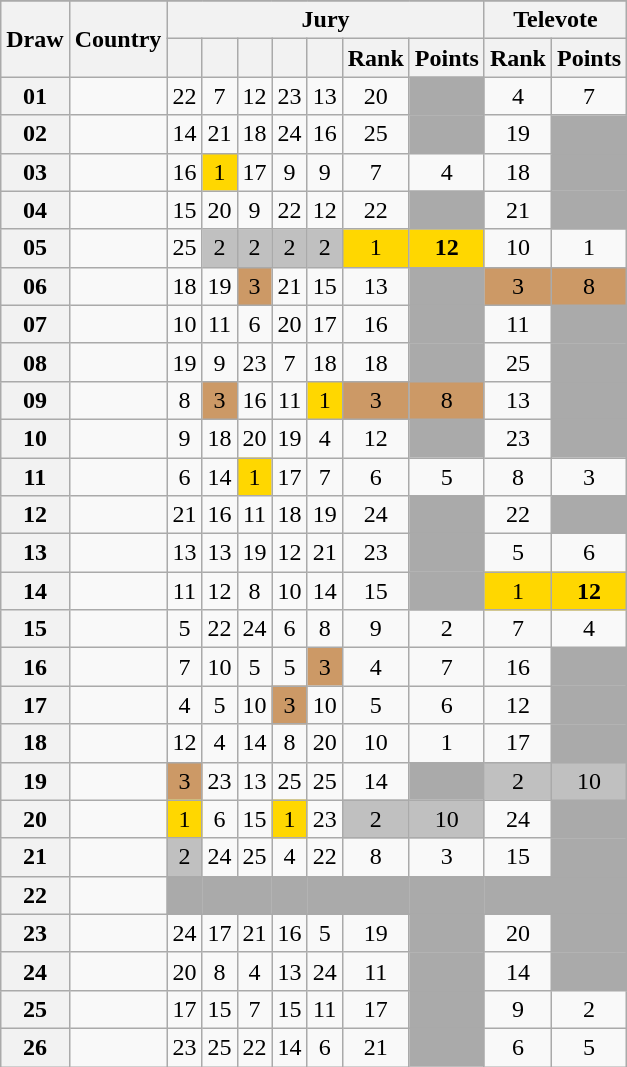<table class="sortable wikitable collapsible plainrowheaders" style="text-align:center;">
<tr>
</tr>
<tr>
<th scope="col" rowspan="2">Draw</th>
<th scope="col" rowspan="2">Country</th>
<th scope="col" colspan="7">Jury</th>
<th scope="col" colspan="2">Televote</th>
</tr>
<tr>
<th scope="col"><small></small></th>
<th scope="col"><small></small></th>
<th scope="col"><small></small></th>
<th scope="col"><small></small></th>
<th scope="col"><small></small></th>
<th scope="col">Rank</th>
<th scope="col">Points</th>
<th scope="col">Rank</th>
<th scope="col">Points</th>
</tr>
<tr>
<th scope="row" style="text-align:center;">01</th>
<td style="text-align:left;"></td>
<td>22</td>
<td>7</td>
<td>12</td>
<td>23</td>
<td>13</td>
<td>20</td>
<td style="background:#AAAAAA;"></td>
<td>4</td>
<td>7</td>
</tr>
<tr>
<th scope="row" style="text-align:center;">02</th>
<td style="text-align:left;"></td>
<td>14</td>
<td>21</td>
<td>18</td>
<td>24</td>
<td>16</td>
<td>25</td>
<td style="background:#AAAAAA;"></td>
<td>19</td>
<td style="background:#AAAAAA;"></td>
</tr>
<tr>
<th scope="row" style="text-align:center;">03</th>
<td style="text-align:left;"></td>
<td>16</td>
<td style="background:gold;">1</td>
<td>17</td>
<td>9</td>
<td>9</td>
<td>7</td>
<td>4</td>
<td>18</td>
<td style="background:#AAAAAA;"></td>
</tr>
<tr>
<th scope="row" style="text-align:center;">04</th>
<td style="text-align:left;"></td>
<td>15</td>
<td>20</td>
<td>9</td>
<td>22</td>
<td>12</td>
<td>22</td>
<td style="background:#AAAAAA;"></td>
<td>21</td>
<td style="background:#AAAAAA;"></td>
</tr>
<tr>
<th scope="row" style="text-align:center;">05</th>
<td style="text-align:left;"></td>
<td>25</td>
<td style="background:silver;">2</td>
<td style="background:silver;">2</td>
<td style="background:silver;">2</td>
<td style="background:silver;">2</td>
<td style="background:gold;">1</td>
<td style="background:gold;"><strong>12</strong></td>
<td>10</td>
<td>1</td>
</tr>
<tr>
<th scope="row" style="text-align:center;">06</th>
<td style="text-align:left;"></td>
<td>18</td>
<td>19</td>
<td style="background:#CC9966;">3</td>
<td>21</td>
<td>15</td>
<td>13</td>
<td style="background:#AAAAAA;"></td>
<td style="background:#CC9966;">3</td>
<td style="background:#CC9966;">8</td>
</tr>
<tr>
<th scope="row" style="text-align:center;">07</th>
<td style="text-align:left;"></td>
<td>10</td>
<td>11</td>
<td>6</td>
<td>20</td>
<td>17</td>
<td>16</td>
<td style="background:#AAAAAA;"></td>
<td>11</td>
<td style="background:#AAAAAA;"></td>
</tr>
<tr>
<th scope="row" style="text-align:center;">08</th>
<td style="text-align:left;"></td>
<td>19</td>
<td>9</td>
<td>23</td>
<td>7</td>
<td>18</td>
<td>18</td>
<td style="background:#AAAAAA;"></td>
<td>25</td>
<td style="background:#AAAAAA;"></td>
</tr>
<tr>
<th scope="row" style="text-align:center;">09</th>
<td style="text-align:left;"></td>
<td>8</td>
<td style="background:#CC9966;">3</td>
<td>16</td>
<td>11</td>
<td style="background:gold;">1</td>
<td style="background:#CC9966;">3</td>
<td style="background:#CC9966;">8</td>
<td>13</td>
<td style="background:#AAAAAA;"></td>
</tr>
<tr>
<th scope="row" style="text-align:center;">10</th>
<td style="text-align:left;"></td>
<td>9</td>
<td>18</td>
<td>20</td>
<td>19</td>
<td>4</td>
<td>12</td>
<td style="background:#AAAAAA;"></td>
<td>23</td>
<td style="background:#AAAAAA;"></td>
</tr>
<tr>
<th scope="row" style="text-align:center;">11</th>
<td style="text-align:left;"></td>
<td>6</td>
<td>14</td>
<td style="background:gold;">1</td>
<td>17</td>
<td>7</td>
<td>6</td>
<td>5</td>
<td>8</td>
<td>3</td>
</tr>
<tr>
<th scope="row" style="text-align:center;">12</th>
<td style="text-align:left;"></td>
<td>21</td>
<td>16</td>
<td>11</td>
<td>18</td>
<td>19</td>
<td>24</td>
<td style="background:#AAAAAA;"></td>
<td>22</td>
<td style="background:#AAAAAA;"></td>
</tr>
<tr>
<th scope="row" style="text-align:center;">13</th>
<td style="text-align:left;"></td>
<td>13</td>
<td>13</td>
<td>19</td>
<td>12</td>
<td>21</td>
<td>23</td>
<td style="background:#AAAAAA;"></td>
<td>5</td>
<td>6</td>
</tr>
<tr>
<th scope="row" style="text-align:center;">14</th>
<td style="text-align:left;"></td>
<td>11</td>
<td>12</td>
<td>8</td>
<td>10</td>
<td>14</td>
<td>15</td>
<td style="background:#AAAAAA;"></td>
<td style="background:gold;">1</td>
<td style="background:gold;"><strong>12</strong></td>
</tr>
<tr>
<th scope="row" style="text-align:center;">15</th>
<td style="text-align:left;"></td>
<td>5</td>
<td>22</td>
<td>24</td>
<td>6</td>
<td>8</td>
<td>9</td>
<td>2</td>
<td>7</td>
<td>4</td>
</tr>
<tr>
<th scope="row" style="text-align:center;">16</th>
<td style="text-align:left;"></td>
<td>7</td>
<td>10</td>
<td>5</td>
<td>5</td>
<td style="background:#CC9966;">3</td>
<td>4</td>
<td>7</td>
<td>16</td>
<td style="background:#AAAAAA;"></td>
</tr>
<tr>
<th scope="row" style="text-align:center;">17</th>
<td style="text-align:left;"></td>
<td>4</td>
<td>5</td>
<td>10</td>
<td style="background:#CC9966;">3</td>
<td>10</td>
<td>5</td>
<td>6</td>
<td>12</td>
<td style="background:#AAAAAA;"></td>
</tr>
<tr>
<th scope="row" style="text-align:center;">18</th>
<td style="text-align:left;"></td>
<td>12</td>
<td>4</td>
<td>14</td>
<td>8</td>
<td>20</td>
<td>10</td>
<td>1</td>
<td>17</td>
<td style="background:#AAAAAA;"></td>
</tr>
<tr>
<th scope="row" style="text-align:center;">19</th>
<td style="text-align:left;"></td>
<td style="background:#CC9966;">3</td>
<td>23</td>
<td>13</td>
<td>25</td>
<td>25</td>
<td>14</td>
<td style="background:#AAAAAA;"></td>
<td style="background:silver;">2</td>
<td style="background:silver;">10</td>
</tr>
<tr>
<th scope="row" style="text-align:center;">20</th>
<td style="text-align:left;"></td>
<td style="background:gold;">1</td>
<td>6</td>
<td>15</td>
<td style="background:gold;">1</td>
<td>23</td>
<td style="background:silver;">2</td>
<td style="background:silver;">10</td>
<td>24</td>
<td style="background:#AAAAAA;"></td>
</tr>
<tr>
<th scope="row" style="text-align:center;">21</th>
<td style="text-align:left;"></td>
<td style="background:silver;">2</td>
<td>24</td>
<td>25</td>
<td>4</td>
<td>22</td>
<td>8</td>
<td>3</td>
<td>15</td>
<td style="background:#AAAAAA;"></td>
</tr>
<tr class="sortbottom">
<th scope="row" style="text-align:center;">22</th>
<td style="text-align:left;"></td>
<td style="background:#AAAAAA;"></td>
<td style="background:#AAAAAA;"></td>
<td style="background:#AAAAAA;"></td>
<td style="background:#AAAAAA;"></td>
<td style="background:#AAAAAA;"></td>
<td style="background:#AAAAAA;"></td>
<td style="background:#AAAAAA;"></td>
<td style="background:#AAAAAA;"></td>
<td style="background:#AAAAAA;"></td>
</tr>
<tr>
<th scope="row" style="text-align:center;">23</th>
<td style="text-align:left;"></td>
<td>24</td>
<td>17</td>
<td>21</td>
<td>16</td>
<td>5</td>
<td>19</td>
<td style="background:#AAAAAA;"></td>
<td>20</td>
<td style="background:#AAAAAA;"></td>
</tr>
<tr>
<th scope="row" style="text-align:center;">24</th>
<td style="text-align:left;"></td>
<td>20</td>
<td>8</td>
<td>4</td>
<td>13</td>
<td>24</td>
<td>11</td>
<td style="background:#AAAAAA;"></td>
<td>14</td>
<td style="background:#AAAAAA;"></td>
</tr>
<tr>
<th scope="row" style="text-align:center;">25</th>
<td style="text-align:left;"></td>
<td>17</td>
<td>15</td>
<td>7</td>
<td>15</td>
<td>11</td>
<td>17</td>
<td style="background:#AAAAAA;"></td>
<td>9</td>
<td>2</td>
</tr>
<tr>
<th scope="row" style="text-align:center;">26</th>
<td style="text-align:left;"></td>
<td>23</td>
<td>25</td>
<td>22</td>
<td>14</td>
<td>6</td>
<td>21</td>
<td style="background:#AAAAAA;"></td>
<td>6</td>
<td>5</td>
</tr>
</table>
